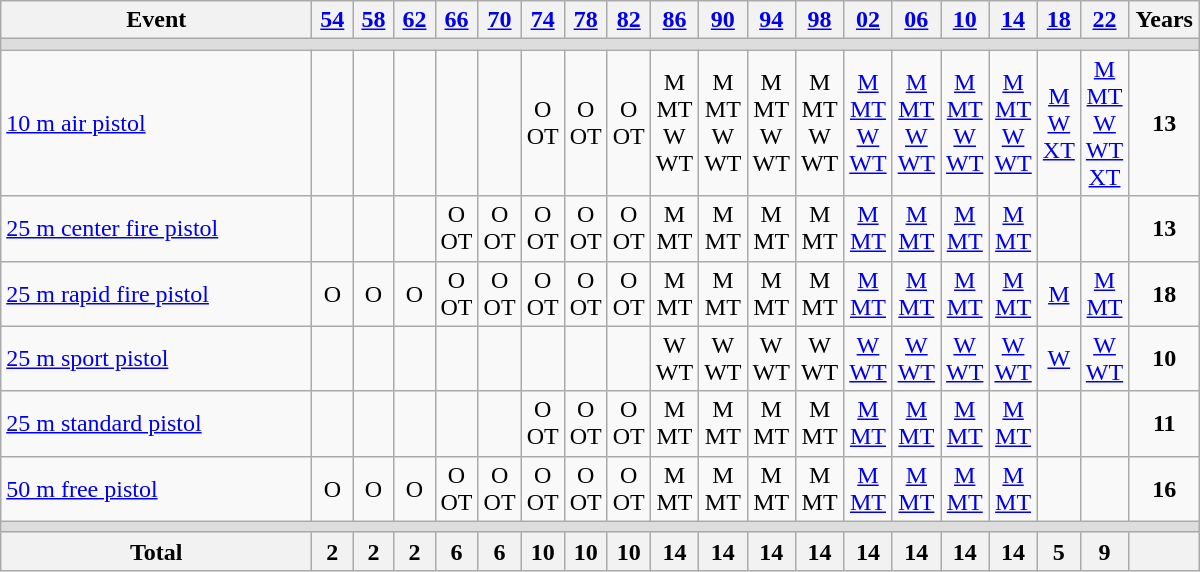<table class="wikitable" style="text-align:center">
<tr>
<th width="200">Event</th>
<th width=20><a href='#'>54</a></th>
<th width=20><a href='#'>58</a></th>
<th width=20><a href='#'>62</a></th>
<th width=20><a href='#'>66</a></th>
<th width=20><a href='#'>70</a></th>
<th width=20><a href='#'>74</a></th>
<th width=20><a href='#'>78</a></th>
<th width=20><a href='#'>82</a></th>
<th width=20><a href='#'>86</a></th>
<th width=20><a href='#'>90</a></th>
<th width=20><a href='#'>94</a></th>
<th width=20><a href='#'>98</a></th>
<th width=20><a href='#'>02</a></th>
<th width=20><a href='#'>06</a></th>
<th width=20><a href='#'>10</a></th>
<th width=20><a href='#'>14</a></th>
<th width=20><a href='#'>18</a></th>
<th width=20><a href='#'>22</a></th>
<th width=40>Years</th>
</tr>
<tr bgcolor=#DDDDDD>
<td colspan=20></td>
</tr>
<tr>
<td align=left><a href='#'>10 m air pistol</a></td>
<td></td>
<td></td>
<td></td>
<td></td>
<td></td>
<td>O<br>OT</td>
<td>O<br>OT</td>
<td>O<br>OT</td>
<td>M<br>MT<br>W<br>WT</td>
<td>M<br>MT<br>W<br>WT</td>
<td>M<br>MT<br>W<br>WT</td>
<td>M<br>MT<br>W<br>WT</td>
<td><a href='#'>M</a><br><a href='#'>MT</a><br><a href='#'>W</a><br><a href='#'>WT</a></td>
<td><a href='#'>M</a><br><a href='#'>MT</a><br><a href='#'>W</a><br><a href='#'>WT</a></td>
<td><a href='#'>M</a><br><a href='#'>MT</a><br><a href='#'>W</a><br><a href='#'>WT</a></td>
<td><a href='#'>M</a><br><a href='#'>MT</a><br><a href='#'>W</a><br><a href='#'>WT</a></td>
<td><a href='#'>M</a><br><a href='#'>W</a><br><a href='#'>XT</a></td>
<td><a href='#'>M</a><br><a href='#'>MT</a><br><a href='#'>W</a><br><a href='#'>WT</a><br><a href='#'>XT</a></td>
<td><strong>13</strong></td>
</tr>
<tr>
<td align=left><a href='#'>25 m center fire pistol</a></td>
<td></td>
<td></td>
<td></td>
<td>O<br>OT</td>
<td>O<br>OT</td>
<td>O<br>OT</td>
<td>O<br>OT</td>
<td>O<br>OT</td>
<td>M<br>MT</td>
<td>M<br>MT</td>
<td>M<br>MT</td>
<td>M<br>MT</td>
<td><a href='#'>M</a><br><a href='#'>MT</a></td>
<td><a href='#'>M</a><br><a href='#'>MT</a></td>
<td><a href='#'>M</a><br><a href='#'>MT</a></td>
<td><a href='#'>M</a><br><a href='#'>MT</a></td>
<td></td>
<td></td>
<td><strong>13</strong></td>
</tr>
<tr>
<td align=left><a href='#'>25 m rapid fire pistol</a></td>
<td>O</td>
<td>O</td>
<td>O</td>
<td>O<br>OT</td>
<td>O<br>OT</td>
<td>O<br>OT</td>
<td>O<br>OT</td>
<td>O<br>OT</td>
<td>M<br>MT</td>
<td>M<br>MT</td>
<td>M<br>MT</td>
<td>M<br>MT</td>
<td><a href='#'>M</a><br><a href='#'>MT</a></td>
<td><a href='#'>M</a><br><a href='#'>MT</a></td>
<td><a href='#'>M</a><br><a href='#'>MT</a></td>
<td><a href='#'>M</a><br><a href='#'>MT</a></td>
<td><a href='#'>M</a></td>
<td><a href='#'>M</a><br><a href='#'>MT</a></td>
<td><strong>18</strong></td>
</tr>
<tr>
<td align=left><a href='#'>25 m sport pistol</a></td>
<td></td>
<td></td>
<td></td>
<td></td>
<td></td>
<td></td>
<td></td>
<td></td>
<td>W<br>WT</td>
<td>W<br>WT</td>
<td>W<br>WT</td>
<td>W<br>WT</td>
<td><a href='#'>W</a><br><a href='#'>WT</a></td>
<td><a href='#'>W</a><br><a href='#'>WT</a></td>
<td><a href='#'>W</a><br><a href='#'>WT</a></td>
<td><a href='#'>W</a><br><a href='#'>WT</a></td>
<td><a href='#'>W</a></td>
<td><a href='#'>W</a><br><a href='#'>WT</a></td>
<td><strong>10</strong></td>
</tr>
<tr>
<td align=left><a href='#'>25 m standard pistol</a></td>
<td></td>
<td></td>
<td></td>
<td></td>
<td></td>
<td>O<br>OT</td>
<td>O<br>OT</td>
<td>O<br>OT</td>
<td>M<br>MT</td>
<td>M<br>MT</td>
<td>M<br>MT</td>
<td>M<br>MT</td>
<td><a href='#'>M</a><br><a href='#'>MT</a></td>
<td><a href='#'>M</a><br><a href='#'>MT</a></td>
<td><a href='#'>M</a><br><a href='#'>MT</a></td>
<td><a href='#'>M</a><br><a href='#'>MT</a></td>
<td></td>
<td></td>
<td><strong>11</strong></td>
</tr>
<tr>
<td align=left><a href='#'>50 m free pistol</a></td>
<td>O</td>
<td>O</td>
<td>O</td>
<td>O<br>OT</td>
<td>O<br>OT</td>
<td>O<br>OT</td>
<td>O<br>OT</td>
<td>O<br>OT</td>
<td>M<br>MT</td>
<td>M<br>MT</td>
<td>M<br>MT</td>
<td>M<br>MT</td>
<td><a href='#'>M</a><br><a href='#'>MT</a></td>
<td><a href='#'>M</a><br><a href='#'>MT</a></td>
<td><a href='#'>M</a><br><a href='#'>MT</a></td>
<td><a href='#'>M</a><br><a href='#'>MT</a></td>
<td></td>
<td></td>
<td><strong>16</strong></td>
</tr>
<tr bgcolor=#DDDDDD>
<td colspan=20></td>
</tr>
<tr>
<th>Total</th>
<th>2</th>
<th>2</th>
<th>2</th>
<th>6</th>
<th>6</th>
<th>10</th>
<th>10</th>
<th>10</th>
<th>14</th>
<th>14</th>
<th>14</th>
<th>14</th>
<th>14</th>
<th>14</th>
<th>14</th>
<th>14</th>
<th>5</th>
<th>9</th>
<th></th>
</tr>
</table>
